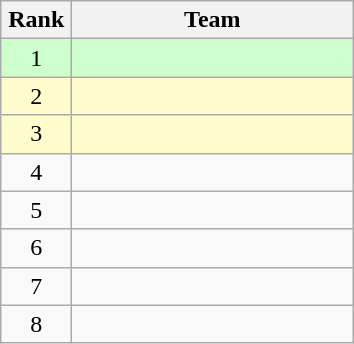<table class="wikitable" style="text-align: center;">
<tr>
<th width=40>Rank</th>
<th width=180>Team</th>
</tr>
<tr bgcolor=#ccffcc>
<td>1</td>
<td style="text-align:left;"></td>
</tr>
<tr bgcolor=#fffccc>
<td>2</td>
<td style="text-align:left;"></td>
</tr>
<tr bgcolor=#fffccc>
<td>3</td>
<td style="text-align:left;"></td>
</tr>
<tr>
<td>4</td>
<td style="text-align:left;"></td>
</tr>
<tr>
<td>5</td>
<td style="text-align:left;"></td>
</tr>
<tr>
<td>6</td>
<td style="text-align:left;"></td>
</tr>
<tr>
<td>7</td>
<td style="text-align:left;"></td>
</tr>
<tr>
<td>8</td>
<td style="text-align:left;"></td>
</tr>
</table>
